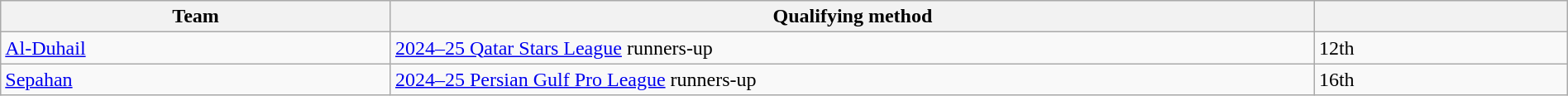<table class="wikitable" style="table-layout:fixed;width:100%;">
<tr>
<th width=25%>Team</th>
<th width=60%>Qualifying method</th>
<th width=16%> </th>
</tr>
<tr>
<td> <a href='#'>Al-Duhail</a></td>
<td><a href='#'>2024–25 Qatar Stars League</a> runners-up</td>
<td>12th </td>
</tr>
<tr>
<td> <a href='#'>Sepahan</a></td>
<td><a href='#'>2024–25 Persian Gulf Pro League</a> runners-up</td>
<td>16th </td>
</tr>
</table>
